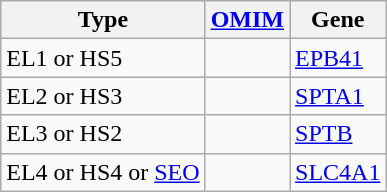<table class="wikitable">
<tr>
<th>Type</th>
<th><a href='#'>OMIM</a></th>
<th>Gene</th>
</tr>
<tr>
<td>EL1 or HS5</td>
<td></td>
<td><a href='#'>EPB41</a></td>
</tr>
<tr>
<td>EL2 or HS3</td>
<td></td>
<td><a href='#'>SPTA1</a></td>
</tr>
<tr>
<td>EL3 or HS2</td>
<td></td>
<td><a href='#'>SPTB</a></td>
</tr>
<tr>
<td>EL4 or HS4 or <a href='#'>SEO</a></td>
<td></td>
<td><a href='#'>SLC4A1</a></td>
</tr>
</table>
